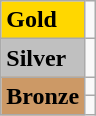<table class="wikitable">
<tr>
<td bgcolor="gold"><strong>Gold</strong></td>
<td></td>
</tr>
<tr>
<td bgcolor="silver"><strong>Silver</strong></td>
<td></td>
</tr>
<tr>
<td rowspan="2" bgcolor="#cc9966"><strong>Bronze</strong></td>
<td></td>
</tr>
<tr>
<td></td>
</tr>
</table>
